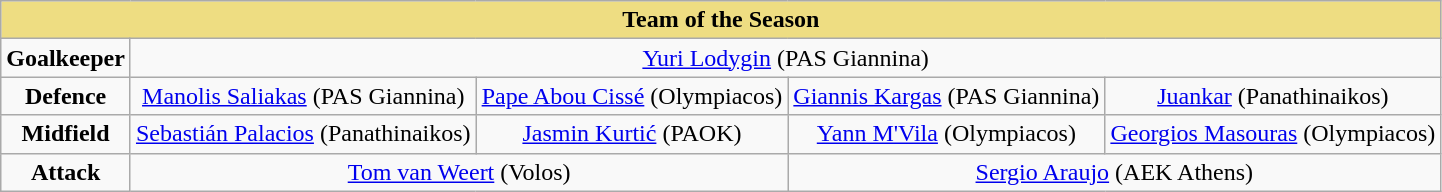<table class="wikitable" style="text-align:center">
<tr>
<th colspan="5" style="background-color: #eedd82">Team of the Season</th>
</tr>
<tr>
<td><strong>Goalkeeper</strong></td>
<td colspan="4"> <a href='#'>Yuri Lodygin</a> (PAS Giannina)</td>
</tr>
<tr>
<td><strong>Defence</strong></td>
<td> <a href='#'>Manolis Saliakas</a> (PAS Giannina)</td>
<td> <a href='#'>Pape Abou Cissé</a> (Olympiacos)</td>
<td> <a href='#'>Giannis Kargas</a> (PAS Giannina)</td>
<td> <a href='#'>Juankar</a> (Panathinaikos)</td>
</tr>
<tr>
<td><strong>Midfield</strong></td>
<td> <a href='#'>Sebastián Palacios</a> (Panathinaikos)</td>
<td> <a href='#'>Jasmin Kurtić</a> (PAOK)</td>
<td> <a href='#'>Yann M'Vila</a> (Olympiacos)</td>
<td> <a href='#'>Georgios Masouras</a> (Olympiacos)</td>
</tr>
<tr>
<td><strong>Attack</strong></td>
<td colspan="2"> <a href='#'>Tom van Weert</a> (Volos)</td>
<td colspan="2"> <a href='#'>Sergio Araujo</a> (AEK Athens)</td>
</tr>
</table>
